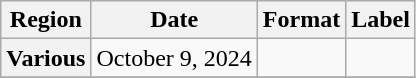<table class="wikitable plainrowheaders">
<tr>
<th scope="col">Region</th>
<th scope="col">Date</th>
<th scope="col">Format</th>
<th scope="col">Label</th>
</tr>
<tr>
<th scope="row">Various</th>
<td>October 9, 2024</td>
<td></td>
<td></td>
</tr>
<tr>
</tr>
</table>
